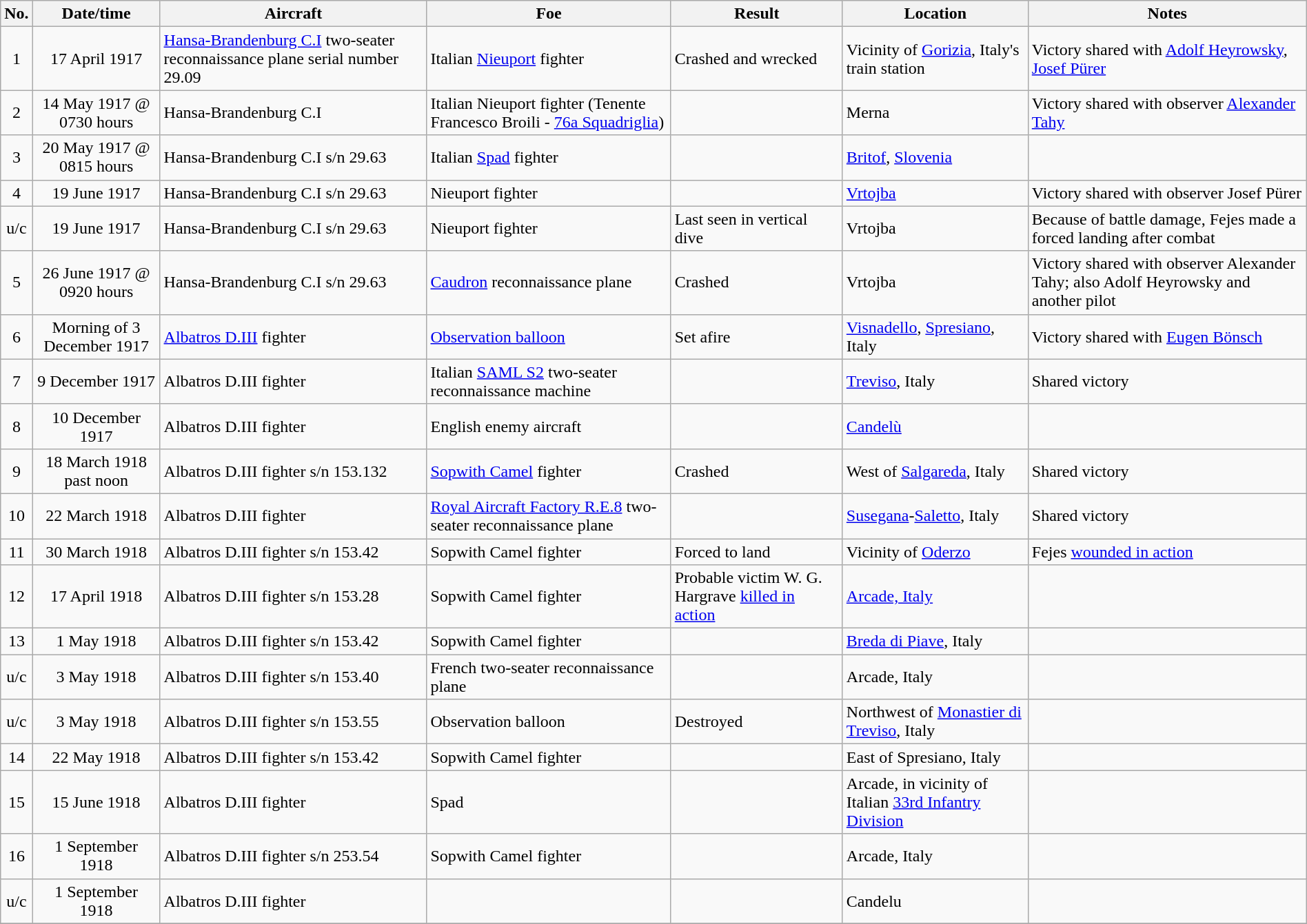<table class="wikitable" border="1" style="margin: 1em auto 1em auto">
<tr>
<th>No.</th>
<th>Date/time</th>
<th>Aircraft</th>
<th>Foe</th>
<th>Result</th>
<th>Location</th>
<th>Notes</th>
</tr>
<tr>
<td align="center">1</td>
<td align="center">17 April 1917</td>
<td><a href='#'>Hansa-Brandenburg C.I</a> two-seater reconnaissance plane serial number 29.09</td>
<td>Italian <a href='#'>Nieuport</a> fighter</td>
<td>Crashed and wrecked</td>
<td>Vicinity of <a href='#'>Gorizia</a>, Italy's train station</td>
<td>Victory shared with <a href='#'>Adolf Heyrowsky</a>, <a href='#'>Josef Pürer</a></td>
</tr>
<tr>
<td align="center">2</td>
<td align="center">14 May 1917 @ 0730 hours</td>
<td>Hansa-Brandenburg C.I</td>
<td>Italian Nieuport fighter (Tenente Francesco Broili - <a href='#'>76a Squadriglia</a>)</td>
<td></td>
<td>Merna</td>
<td>Victory shared with observer <a href='#'>Alexander Tahy</a></td>
</tr>
<tr>
<td align="center">3</td>
<td align="center">20 May 1917 @ 0815 hours</td>
<td>Hansa-Brandenburg C.I s/n 29.63</td>
<td>Italian <a href='#'>Spad</a> fighter</td>
<td></td>
<td><a href='#'>Britof</a>, <a href='#'>Slovenia</a></td>
<td></td>
</tr>
<tr>
<td align="center">4</td>
<td align="center">19 June 1917</td>
<td>Hansa-Brandenburg C.I s/n 29.63</td>
<td>Nieuport fighter</td>
<td></td>
<td><a href='#'>Vrtojba</a></td>
<td>Victory shared with observer Josef Pürer</td>
</tr>
<tr>
<td align="center">u/c</td>
<td align="center">19 June 1917</td>
<td>Hansa-Brandenburg C.I s/n 29.63</td>
<td>Nieuport fighter</td>
<td>Last seen in vertical dive</td>
<td>Vrtojba</td>
<td>Because of battle damage, Fejes made a forced landing after combat</td>
</tr>
<tr>
<td align="center">5</td>
<td align="center">26 June 1917 @ 0920 hours</td>
<td>Hansa-Brandenburg C.I s/n 29.63</td>
<td><a href='#'>Caudron</a> reconnaissance plane</td>
<td>Crashed</td>
<td>Vrtojba</td>
<td>Victory shared with observer Alexander Tahy; also Adolf Heyrowsky and another pilot</td>
</tr>
<tr>
<td align="center">6</td>
<td align="center">Morning of 3 December 1917</td>
<td><a href='#'>Albatros D.III</a> fighter</td>
<td><a href='#'>Observation balloon</a></td>
<td>Set afire</td>
<td><a href='#'>Visnadello</a>, <a href='#'>Spresiano</a>, Italy</td>
<td>Victory shared with <a href='#'>Eugen Bönsch</a></td>
</tr>
<tr>
<td align="center">7</td>
<td align="center">9 December 1917</td>
<td>Albatros D.III fighter</td>
<td>Italian <a href='#'>SAML S2</a> two-seater reconnaissance machine</td>
<td></td>
<td><a href='#'>Treviso</a>, Italy</td>
<td>Shared victory</td>
</tr>
<tr>
<td align="center">8</td>
<td align="center">10 December 1917</td>
<td>Albatros D.III fighter</td>
<td>English enemy aircraft</td>
<td></td>
<td><a href='#'>Candelù</a></td>
<td></td>
</tr>
<tr>
<td align="center">9</td>
<td align="center">18 March 1918 past noon</td>
<td>Albatros D.III fighter s/n 153.132</td>
<td><a href='#'>Sopwith Camel</a> fighter</td>
<td>Crashed</td>
<td>West of <a href='#'>Salgareda</a>, Italy</td>
<td>Shared victory</td>
</tr>
<tr>
<td align="center">10</td>
<td align="center">22 March 1918</td>
<td>Albatros D.III fighter</td>
<td><a href='#'>Royal Aircraft Factory R.E.8</a> two-seater reconnaissance plane</td>
<td></td>
<td><a href='#'>Susegana</a>-<a href='#'>Saletto</a>, Italy</td>
<td>Shared victory</td>
</tr>
<tr>
<td align="center">11</td>
<td align="center">30 March 1918</td>
<td>Albatros D.III fighter s/n 153.42</td>
<td>Sopwith Camel fighter</td>
<td>Forced to land</td>
<td>Vicinity of <a href='#'>Oderzo</a></td>
<td>Fejes <a href='#'>wounded in action</a></td>
</tr>
<tr>
<td align="center">12</td>
<td align="center">17 April 1918</td>
<td>Albatros D.III fighter s/n 153.28</td>
<td>Sopwith Camel fighter</td>
<td>Probable victim W. G. Hargrave <a href='#'>killed in action</a></td>
<td><a href='#'>Arcade, Italy</a></td>
<td></td>
</tr>
<tr>
<td align="center">13</td>
<td align="center">1 May 1918</td>
<td>Albatros D.III fighter s/n 153.42</td>
<td>Sopwith Camel fighter</td>
<td></td>
<td><a href='#'>Breda di Piave</a>, Italy</td>
<td></td>
</tr>
<tr>
<td align="center">u/c</td>
<td align="center">3 May 1918</td>
<td>Albatros D.III fighter s/n 153.40</td>
<td>French two-seater reconnaissance plane</td>
<td></td>
<td>Arcade, Italy</td>
<td></td>
</tr>
<tr>
<td align="center">u/c</td>
<td align="center">3 May 1918</td>
<td>Albatros D.III fighter s/n 153.55</td>
<td>Observation balloon</td>
<td>Destroyed</td>
<td>Northwest of <a href='#'>Monastier di Treviso</a>, Italy</td>
<td></td>
</tr>
<tr>
<td align="center">14</td>
<td align="center">22 May 1918</td>
<td>Albatros D.III fighter s/n 153.42</td>
<td>Sopwith Camel fighter</td>
<td></td>
<td>East of Spresiano, Italy</td>
<td></td>
</tr>
<tr>
<td align="center">15</td>
<td align="center">15 June 1918</td>
<td>Albatros D.III fighter</td>
<td>Spad</td>
<td></td>
<td>Arcade, in vicinity of Italian <a href='#'>33rd Infantry Division</a></td>
<td></td>
</tr>
<tr>
<td align="center">16</td>
<td align="center">1 September 1918</td>
<td>Albatros D.III fighter s/n 253.54</td>
<td>Sopwith Camel fighter</td>
<td></td>
<td>Arcade, Italy</td>
<td></td>
</tr>
<tr>
<td align="center">u/c</td>
<td align="center">1 September 1918</td>
<td>Albatros D.III fighter</td>
<td></td>
<td></td>
<td>Candelu</td>
<td></td>
</tr>
<tr>
</tr>
</table>
